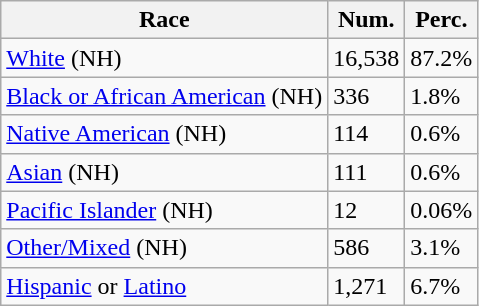<table class="wikitable">
<tr>
<th>Race</th>
<th>Num.</th>
<th>Perc.</th>
</tr>
<tr>
<td><a href='#'>White</a> (NH)</td>
<td>16,538</td>
<td>87.2%</td>
</tr>
<tr>
<td><a href='#'>Black or African American</a> (NH)</td>
<td>336</td>
<td>1.8%</td>
</tr>
<tr>
<td><a href='#'>Native American</a> (NH)</td>
<td>114</td>
<td>0.6%</td>
</tr>
<tr>
<td><a href='#'>Asian</a> (NH)</td>
<td>111</td>
<td>0.6%</td>
</tr>
<tr>
<td><a href='#'>Pacific Islander</a> (NH)</td>
<td>12</td>
<td>0.06%</td>
</tr>
<tr>
<td><a href='#'>Other/Mixed</a> (NH)</td>
<td>586</td>
<td>3.1%</td>
</tr>
<tr>
<td><a href='#'>Hispanic</a> or <a href='#'>Latino</a></td>
<td>1,271</td>
<td>6.7%</td>
</tr>
</table>
